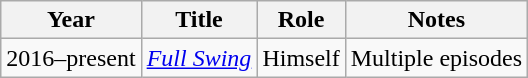<table class="wikitable sortable">
<tr>
<th>Year</th>
<th>Title</th>
<th>Role</th>
<th class="unsortable">Notes</th>
</tr>
<tr>
<td>2016–present</td>
<td><em><a href='#'>Full Swing</a></em></td>
<td>Himself</td>
<td>Multiple episodes</td>
</tr>
</table>
